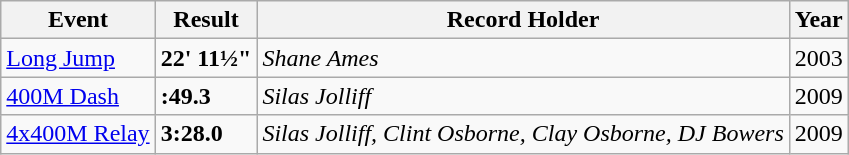<table Class="wikitable">
<tr>
<th>Event</th>
<th>Result</th>
<th>Record Holder</th>
<th>Year</th>
</tr>
<tr>
<td><a href='#'>Long Jump</a></td>
<td><strong>22' 11½"</strong></td>
<td><em>Shane Ames</em></td>
<td>2003</td>
</tr>
<tr>
<td><a href='#'>400M Dash</a></td>
<td><strong>:49.3</strong></td>
<td><em>Silas Jolliff </em></td>
<td>2009</td>
</tr>
<tr>
<td><a href='#'>4x400M Relay</a></td>
<td><strong>3:28.0</strong></td>
<td><em>Silas Jolliff, Clint Osborne, Clay Osborne, DJ Bowers</em></td>
<td>2009</td>
</tr>
</table>
